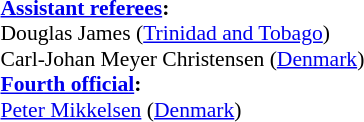<table width=100% style="font-size: 90%">
<tr>
<td><br><strong><a href='#'>Assistant referees</a>:</strong>
<br>Douglas James (<a href='#'>Trinidad and Tobago</a>)
<br>Carl-Johan Meyer Christensen (<a href='#'>Denmark</a>)
<br><strong><a href='#'>Fourth official</a>:</strong>
<br><a href='#'>Peter Mikkelsen</a> (<a href='#'>Denmark</a>)</td>
</tr>
</table>
